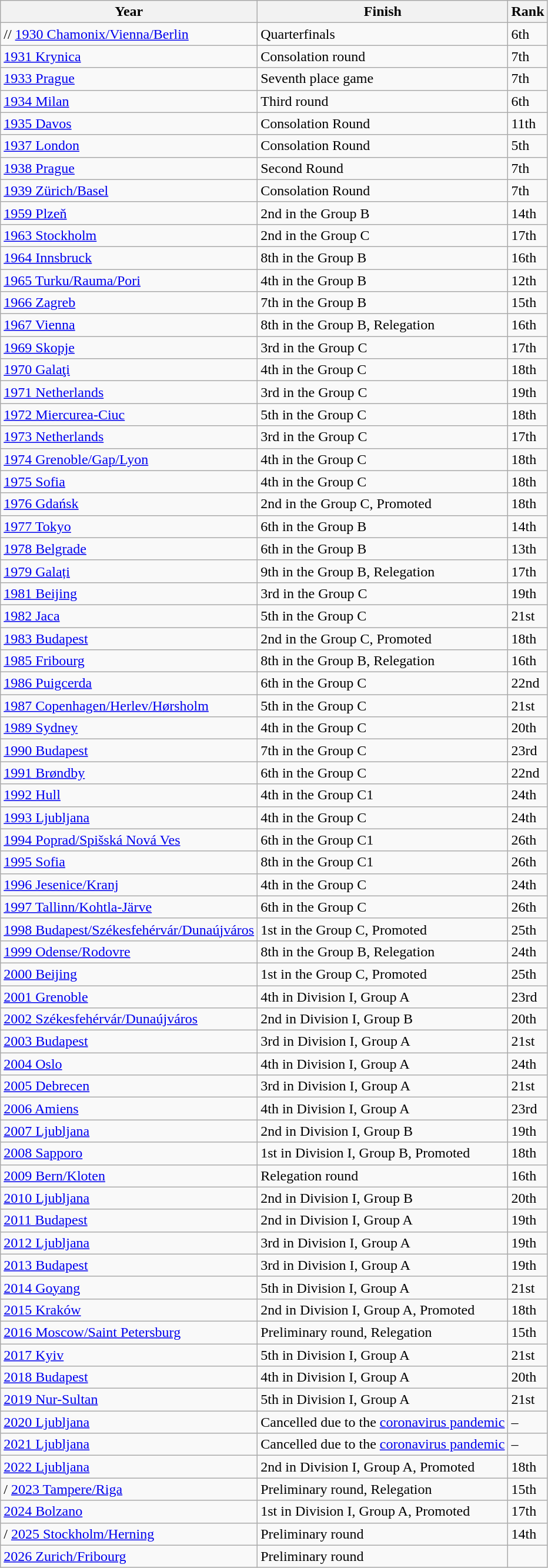<table class="wikitable sortable">
<tr>
<th>Year</th>
<th>Finish</th>
<th>Rank</th>
</tr>
<tr>
<td>//   <a href='#'>1930 Chamonix/Vienna/Berlin</a></td>
<td>Quarterfinals</td>
<td>6th</td>
</tr>
<tr>
<td> <a href='#'>1931 Krynica</a></td>
<td>Consolation round</td>
<td>7th</td>
</tr>
<tr>
<td> <a href='#'>1933 Prague</a></td>
<td>Seventh place game</td>
<td>7th</td>
</tr>
<tr>
<td> <a href='#'>1934 Milan</a></td>
<td>Third round</td>
<td>6th</td>
</tr>
<tr>
<td> <a href='#'>1935 Davos</a></td>
<td>Consolation Round</td>
<td>11th</td>
</tr>
<tr>
<td> <a href='#'>1937 London</a></td>
<td>Consolation Round</td>
<td>5th</td>
</tr>
<tr>
<td> <a href='#'>1938 Prague</a></td>
<td>Second Round</td>
<td>7th</td>
</tr>
<tr>
<td> <a href='#'>1939 Zürich/Basel</a></td>
<td>Consolation Round</td>
<td>7th</td>
</tr>
<tr>
<td> <a href='#'>1959 Plzeň</a></td>
<td>2nd in the Group B</td>
<td>14th</td>
</tr>
<tr>
<td> <a href='#'>1963 Stockholm</a></td>
<td>2nd in the Group C</td>
<td>17th</td>
</tr>
<tr>
<td> <a href='#'>1964 Innsbruck</a></td>
<td>8th in the Group B</td>
<td>16th</td>
</tr>
<tr>
<td> <a href='#'>1965 Turku/Rauma/Pori</a></td>
<td>4th in the Group B</td>
<td>12th</td>
</tr>
<tr>
<td> <a href='#'>1966 Zagreb</a></td>
<td>7th in the Group B</td>
<td>15th</td>
</tr>
<tr>
<td> <a href='#'>1967 Vienna</a></td>
<td>8th in the Group B, Relegation</td>
<td>16th</td>
</tr>
<tr>
<td> <a href='#'>1969 Skopje</a></td>
<td>3rd in the Group C</td>
<td>17th</td>
</tr>
<tr>
<td> <a href='#'>1970 Galaţi</a></td>
<td>4th in the Group C</td>
<td>18th</td>
</tr>
<tr>
<td> <a href='#'>1971 Netherlands</a></td>
<td>3rd in the Group C</td>
<td>19th</td>
</tr>
<tr>
<td> <a href='#'>1972 Miercurea-Ciuc</a></td>
<td>5th in the Group C</td>
<td>18th</td>
</tr>
<tr>
<td> <a href='#'>1973 Netherlands</a></td>
<td>3rd in the Group C</td>
<td>17th</td>
</tr>
<tr>
<td> <a href='#'>1974 Grenoble/Gap/Lyon</a></td>
<td>4th in the Group C</td>
<td>18th</td>
</tr>
<tr>
<td> <a href='#'>1975 Sofia</a></td>
<td>4th in the Group C</td>
<td>18th</td>
</tr>
<tr>
<td> <a href='#'>1976 Gdańsk</a></td>
<td>2nd in the Group C, Promoted</td>
<td>18th</td>
</tr>
<tr>
<td> <a href='#'>1977 Tokyo</a></td>
<td>6th in the Group B</td>
<td>14th</td>
</tr>
<tr>
<td> <a href='#'>1978 Belgrade</a></td>
<td>6th in the Group B</td>
<td>13th</td>
</tr>
<tr>
<td> <a href='#'>1979 Galați</a></td>
<td>9th in the Group B, Relegation</td>
<td>17th</td>
</tr>
<tr>
<td> <a href='#'>1981 Beijing</a></td>
<td>3rd in the Group C</td>
<td>19th</td>
</tr>
<tr>
<td> <a href='#'>1982 Jaca</a></td>
<td>5th in the Group C</td>
<td>21st</td>
</tr>
<tr>
<td> <a href='#'>1983 Budapest</a></td>
<td>2nd in the Group C, Promoted</td>
<td>18th</td>
</tr>
<tr>
<td> <a href='#'>1985 Fribourg</a></td>
<td>8th in the Group B, Relegation</td>
<td>16th</td>
</tr>
<tr>
<td> <a href='#'>1986 Puigcerda</a></td>
<td>6th in the Group C</td>
<td>22nd</td>
</tr>
<tr>
<td> <a href='#'>1987 Copenhagen/Herlev/Hørsholm</a></td>
<td>5th in the Group C</td>
<td>21st</td>
</tr>
<tr>
<td> <a href='#'>1989 Sydney</a></td>
<td>4th in the Group C</td>
<td>20th</td>
</tr>
<tr>
<td> <a href='#'>1990 Budapest</a></td>
<td>7th in the Group C</td>
<td>23rd</td>
</tr>
<tr>
<td> <a href='#'>1991 Brøndby</a></td>
<td>6th in the Group C</td>
<td>22nd</td>
</tr>
<tr>
<td> <a href='#'>1992 Hull</a></td>
<td>4th in the Group C1</td>
<td>24th</td>
</tr>
<tr>
<td> <a href='#'>1993 Ljubljana</a></td>
<td>4th in the Group C</td>
<td>24th</td>
</tr>
<tr>
<td> <a href='#'>1994 Poprad/Spišská Nová Ves</a></td>
<td>6th in the Group C1</td>
<td>26th</td>
</tr>
<tr>
<td> <a href='#'>1995 Sofia</a></td>
<td>8th in the Group C1</td>
<td>26th</td>
</tr>
<tr>
<td> <a href='#'>1996 Jesenice/Kranj</a></td>
<td>4th in the Group C</td>
<td>24th</td>
</tr>
<tr>
<td> <a href='#'>1997 Tallinn/Kohtla-Järve</a></td>
<td>6th in the Group C</td>
<td>26th</td>
</tr>
<tr>
<td> <a href='#'>1998 Budapest/Székesfehérvár/Dunaújváros</a></td>
<td>1st in the Group C, Promoted</td>
<td>25th</td>
</tr>
<tr>
<td> <a href='#'>1999 Odense/Rodovre</a></td>
<td>8th in the Group B, Relegation</td>
<td>24th</td>
</tr>
<tr>
<td> <a href='#'>2000 Beijing</a></td>
<td>1st in the Group C, Promoted</td>
<td>25th</td>
</tr>
<tr>
<td> <a href='#'>2001 Grenoble</a></td>
<td>4th in Division I, Group A</td>
<td>23rd</td>
</tr>
<tr>
<td> <a href='#'>2002 Székesfehérvár/Dunaújváros</a></td>
<td>2nd in Division I, Group B</td>
<td>20th</td>
</tr>
<tr>
<td> <a href='#'>2003 Budapest</a></td>
<td>3rd in Division I, Group A</td>
<td>21st</td>
</tr>
<tr>
<td> <a href='#'>2004 Oslo</a></td>
<td>4th in Division I, Group A</td>
<td>24th</td>
</tr>
<tr>
<td> <a href='#'>2005 Debrecen</a></td>
<td>3rd in Division I, Group A</td>
<td>21st</td>
</tr>
<tr>
<td> <a href='#'>2006 Amiens</a></td>
<td>4th in Division I, Group A</td>
<td>23rd</td>
</tr>
<tr>
<td> <a href='#'>2007 Ljubljana</a></td>
<td>2nd in Division I, Group B</td>
<td>19th</td>
</tr>
<tr>
<td> <a href='#'>2008 Sapporo</a></td>
<td>1st in Division I, Group B, Promoted</td>
<td>18th</td>
</tr>
<tr>
<td> <a href='#'>2009 Bern/Kloten</a></td>
<td>Relegation round</td>
<td>16th</td>
</tr>
<tr>
<td> <a href='#'>2010 Ljubljana</a></td>
<td>2nd in Division I, Group B</td>
<td>20th</td>
</tr>
<tr>
<td> <a href='#'>2011 Budapest</a></td>
<td>2nd in Division I, Group A</td>
<td>19th</td>
</tr>
<tr>
<td> <a href='#'>2012 Ljubljana</a></td>
<td>3rd in Division I, Group A</td>
<td>19th</td>
</tr>
<tr>
<td> <a href='#'>2013 Budapest</a></td>
<td>3rd in Division I, Group A</td>
<td>19th</td>
</tr>
<tr>
<td> <a href='#'>2014 Goyang</a></td>
<td>5th in Division I, Group A</td>
<td>21st</td>
</tr>
<tr>
<td> <a href='#'>2015 Kraków</a></td>
<td>2nd in Division I, Group A, Promoted</td>
<td>18th</td>
</tr>
<tr>
<td> <a href='#'>2016 Moscow/Saint Petersburg</a></td>
<td>Preliminary round, Relegation</td>
<td>15th</td>
</tr>
<tr>
<td> <a href='#'>2017 Kyiv</a></td>
<td>5th in Division I, Group A</td>
<td>21st</td>
</tr>
<tr>
<td> <a href='#'>2018 Budapest</a></td>
<td>4th in Division I, Group A</td>
<td>20th</td>
</tr>
<tr>
<td> <a href='#'>2019 Nur-Sultan</a></td>
<td>5th in Division I, Group A</td>
<td>21st</td>
</tr>
<tr>
<td> <a href='#'>2020 Ljubljana</a></td>
<td>Cancelled due to the <a href='#'>coronavirus pandemic</a></td>
<td>–</td>
</tr>
<tr>
<td> <a href='#'>2021 Ljubljana</a></td>
<td>Cancelled due to the <a href='#'>coronavirus pandemic</a></td>
<td>–</td>
</tr>
<tr>
<td> <a href='#'>2022 Ljubljana</a></td>
<td>2nd in Division I, Group A, Promoted</td>
<td>18th</td>
</tr>
<tr>
<td>/ <a href='#'>2023 Tampere/Riga</a></td>
<td>Preliminary round, Relegation</td>
<td>15th</td>
</tr>
<tr>
<td> <a href='#'>2024 Bolzano</a></td>
<td>1st in Division I, Group A, Promoted</td>
<td>17th</td>
</tr>
<tr>
<td>/ <a href='#'>2025 Stockholm/Herning</a></td>
<td>Preliminary round</td>
<td>14th</td>
</tr>
<tr>
<td> <a href='#'>2026 Zurich/Fribourg</a></td>
<td>Preliminary round</td>
<td></td>
</tr>
</table>
